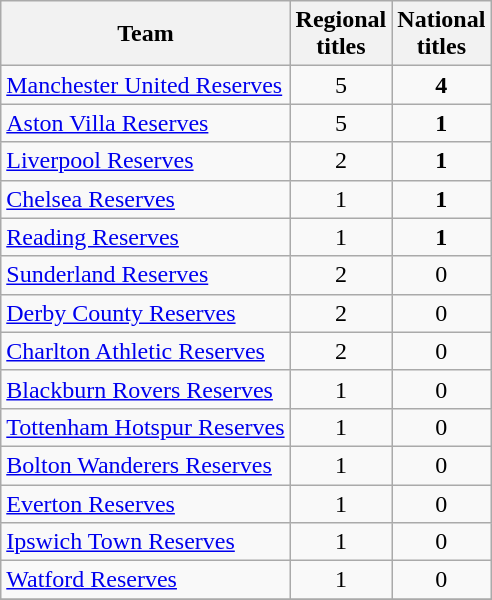<table class="wikitable sortable" style="text-align:center">
<tr>
<th>Team</th>
<th>Regional<br>titles</th>
<th>National<br>titles</th>
</tr>
<tr>
<td align=left><a href='#'>Manchester United Reserves</a></td>
<td>5</td>
<td><strong>4</strong></td>
</tr>
<tr>
<td align=left><a href='#'>Aston Villa Reserves</a></td>
<td>5</td>
<td><strong>1</strong></td>
</tr>
<tr>
<td align=left><a href='#'>Liverpool Reserves</a></td>
<td>2</td>
<td><strong>1</strong></td>
</tr>
<tr>
<td align=left><a href='#'>Chelsea Reserves</a></td>
<td>1</td>
<td><strong>1</strong></td>
</tr>
<tr>
<td align=left><a href='#'>Reading Reserves</a></td>
<td>1</td>
<td><strong>1</strong></td>
</tr>
<tr>
<td align=left><a href='#'>Sunderland Reserves</a></td>
<td>2</td>
<td>0</td>
</tr>
<tr>
<td align=left><a href='#'>Derby County Reserves</a></td>
<td>2</td>
<td>0</td>
</tr>
<tr>
<td align=left><a href='#'>Charlton Athletic Reserves</a></td>
<td>2</td>
<td>0</td>
</tr>
<tr>
<td align=left><a href='#'>Blackburn Rovers Reserves</a></td>
<td>1</td>
<td>0</td>
</tr>
<tr>
<td align=left><a href='#'>Tottenham Hotspur Reserves</a></td>
<td>1</td>
<td>0</td>
</tr>
<tr>
<td align=left><a href='#'>Bolton Wanderers Reserves</a></td>
<td>1</td>
<td>0</td>
</tr>
<tr>
<td align=left><a href='#'>Everton Reserves</a></td>
<td>1</td>
<td>0</td>
</tr>
<tr>
<td align=left><a href='#'>Ipswich Town Reserves</a></td>
<td>1</td>
<td>0</td>
</tr>
<tr>
<td align=left><a href='#'>Watford Reserves</a></td>
<td>1</td>
<td>0</td>
</tr>
<tr>
</tr>
</table>
